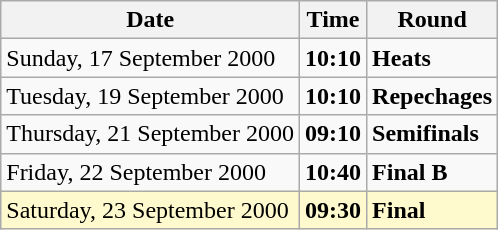<table class="wikitable">
<tr>
<th>Date</th>
<th>Time</th>
<th>Round</th>
</tr>
<tr>
<td>Sunday, 17 September 2000</td>
<td><strong>10:10</strong></td>
<td><strong>Heats</strong></td>
</tr>
<tr>
<td>Tuesday, 19 September 2000</td>
<td><strong>10:10</strong></td>
<td><strong>Repechages</strong></td>
</tr>
<tr>
<td>Thursday, 21 September 2000</td>
<td><strong>09:10</strong></td>
<td><strong>Semifinals</strong></td>
</tr>
<tr>
<td>Friday, 22 September 2000</td>
<td><strong>10:40</strong></td>
<td><strong>Final B</strong></td>
</tr>
<tr>
<td style=background:lemonchiffon>Saturday, 23 September 2000</td>
<td style=background:lemonchiffon><strong>09:30</strong></td>
<td style=background:lemonchiffon><strong>Final</strong></td>
</tr>
</table>
